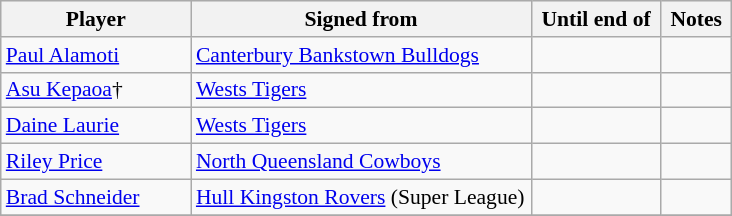<table class="wikitable" style="font-size:90%">
<tr style="background:#efefef;">
<th style="width:120px;">Player</th>
<th style="width:220px;">Signed from</th>
<th style="width:80px;">Until end of</th>
<th style="width:40px;">Notes</th>
</tr>
<tr>
<td><a href='#'>Paul Alamoti</a></td>
<td> <a href='#'>Canterbury Bankstown Bulldogs</a></td>
<td></td>
<td></td>
</tr>
<tr>
<td><a href='#'>Asu Kepaoa</a>†</td>
<td> <a href='#'>Wests Tigers</a></td>
<td></td>
<td></td>
</tr>
<tr>
<td><a href='#'>Daine Laurie</a></td>
<td> <a href='#'>Wests Tigers</a></td>
<td></td>
<td></td>
</tr>
<tr>
<td><a href='#'>Riley Price</a></td>
<td> <a href='#'>North Queensland Cowboys</a></td>
<td></td>
<td></td>
</tr>
<tr>
<td><a href='#'>Brad Schneider</a></td>
<td> <a href='#'>Hull Kingston Rovers</a> (Super League)</td>
<td></td>
<td></td>
</tr>
<tr>
</tr>
</table>
